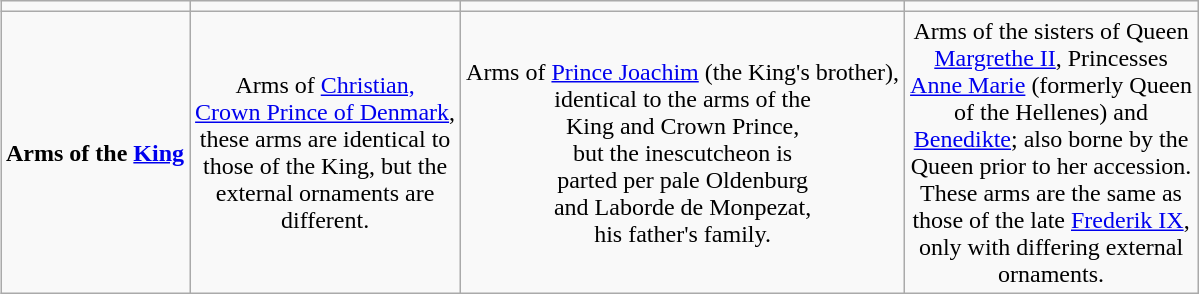<table class="wikitable" style="margin:1em auto; text-align:center;">
<tr>
<td></td>
<td></td>
<td></td>
<td></td>
</tr>
<tr>
<td><strong>Arms of the <a href='#'>King</a></strong><br></td>
<td>Arms of <a href='#'>Christian,<br> Crown Prince of Denmark</a>,<br>these arms are identical to<br>those of the King, but the <br>external ornaments are<br> different.</td>
<td>Arms of <a href='#'>Prince Joachim</a> (the King's brother),<br>identical to the arms of the<br> King and Crown Prince,<br> but the inescutcheon is<br>parted per pale Oldenburg<br>and Laborde de Monpezat,<br>his father's family.</td>
<td>Arms of the sisters of Queen<br> <a href='#'>Margrethe II</a>, Princesses<br><a href='#'>Anne Marie</a> (formerly Queen<br>of the  Hellenes) and <br><a href='#'>Benedikte</a>; also borne by the <br>Queen prior to her accession.<br> These arms are the same as<br> those of the late  <a href='#'>Frederik IX</a>,<br> only with differing external<br> ornaments.</td>
</tr>
</table>
